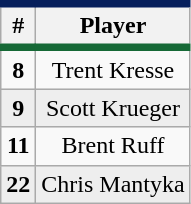<table class="wikitable">
<tr style="border-top:#061F5C 5px solid; border-bottom:#166936 5px solid;">
<th>#</th>
<th>Player</th>
</tr>
<tr style="text-align:center;">
<td><strong>8</strong></td>
<td>Trent Kresse</td>
</tr>
<tr style="text-align:center;" bgcolor="#eeeeee">
<td><strong>9</strong></td>
<td>Scott Krueger</td>
</tr>
<tr style="text-align:center;">
<td><strong>11</strong></td>
<td>Brent Ruff</td>
</tr>
<tr style="text-align:center;" bgcolor="#eeeeee">
<td><strong>22</strong></td>
<td>Chris Mantyka</td>
</tr>
</table>
